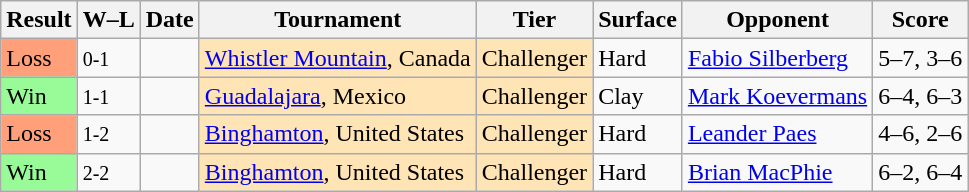<table class="sortable wikitable">
<tr>
<th>Result</th>
<th class="unsortable">W–L</th>
<th>Date</th>
<th>Tournament</th>
<th>Tier</th>
<th>Surface</th>
<th>Opponent</th>
<th class="unsortable">Score</th>
</tr>
<tr>
<td style="background:#ffa07a;">Loss</td>
<td><small>0-1</small></td>
<td></td>
<td style="background:moccasin;"><a href='#'>Whistler Mountain</a>, Canada</td>
<td style="background:moccasin;">Challenger</td>
<td>Hard</td>
<td> <a href='#'>Fabio Silberberg</a></td>
<td>5–7, 3–6</td>
</tr>
<tr>
<td style="background:#98fb98;">Win</td>
<td><small>1-1</small></td>
<td></td>
<td style="background:moccasin;"><a href='#'>Guadalajara</a>, Mexico</td>
<td style="background:moccasin;">Challenger</td>
<td>Clay</td>
<td> <a href='#'>Mark Koevermans</a></td>
<td>6–4, 6–3</td>
</tr>
<tr>
<td style="background:#ffa07a;">Loss</td>
<td><small>1-2</small></td>
<td></td>
<td style="background:moccasin;"><a href='#'>Binghamton</a>, United States</td>
<td style="background:moccasin;">Challenger</td>
<td>Hard</td>
<td> <a href='#'>Leander Paes</a></td>
<td>4–6, 2–6</td>
</tr>
<tr>
<td style="background:#98fb98;">Win</td>
<td><small>2-2</small></td>
<td></td>
<td style="background:moccasin;"><a href='#'>Binghamton</a>, United States</td>
<td style="background:moccasin;">Challenger</td>
<td>Hard</td>
<td> <a href='#'>Brian MacPhie</a></td>
<td>6–2, 6–4</td>
</tr>
</table>
